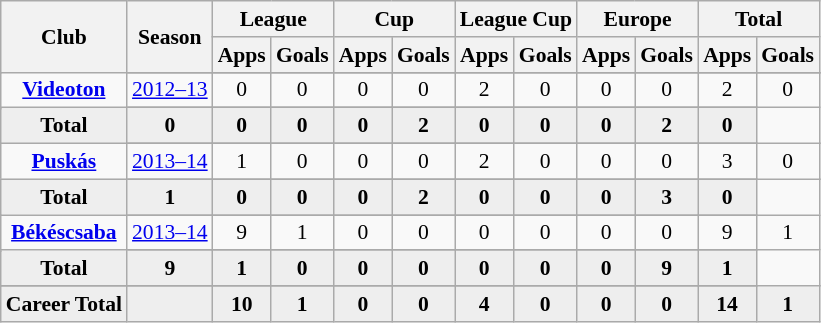<table class="wikitable" style="font-size:90%; text-align: center;">
<tr>
<th rowspan="2">Club</th>
<th rowspan="2">Season</th>
<th colspan="2">League</th>
<th colspan="2">Cup</th>
<th colspan="2">League Cup</th>
<th colspan="2">Europe</th>
<th colspan="2">Total</th>
</tr>
<tr>
<th>Apps</th>
<th>Goals</th>
<th>Apps</th>
<th>Goals</th>
<th>Apps</th>
<th>Goals</th>
<th>Apps</th>
<th>Goals</th>
<th>Apps</th>
<th>Goals</th>
</tr>
<tr ||-||-||-|->
<td rowspan="3" valign="center"><strong><a href='#'>Videoton</a></strong></td>
</tr>
<tr>
<td><a href='#'>2012–13</a></td>
<td>0</td>
<td>0</td>
<td>0</td>
<td>0</td>
<td>2</td>
<td>0</td>
<td>0</td>
<td>0</td>
<td>2</td>
<td>0</td>
</tr>
<tr>
</tr>
<tr style="font-weight:bold; background-color:#eeeeee;">
<td>Total</td>
<td>0</td>
<td>0</td>
<td>0</td>
<td>0</td>
<td>2</td>
<td>0</td>
<td>0</td>
<td>0</td>
<td>2</td>
<td>0</td>
</tr>
<tr>
<td rowspan="3" valign="center"><strong><a href='#'>Puskás</a></strong></td>
</tr>
<tr>
<td><a href='#'>2013–14</a></td>
<td>1</td>
<td>0</td>
<td>0</td>
<td>0</td>
<td>2</td>
<td>0</td>
<td>0</td>
<td>0</td>
<td>3</td>
<td>0</td>
</tr>
<tr>
</tr>
<tr style="font-weight:bold; background-color:#eeeeee;">
<td>Total</td>
<td>1</td>
<td>0</td>
<td>0</td>
<td>0</td>
<td>2</td>
<td>0</td>
<td>0</td>
<td>0</td>
<td>3</td>
<td>0</td>
</tr>
<tr>
<td rowspan="3" valign="center"><strong><a href='#'>Békéscsaba</a></strong></td>
</tr>
<tr>
<td><a href='#'>2013–14</a></td>
<td>9</td>
<td>1</td>
<td>0</td>
<td>0</td>
<td>0</td>
<td>0</td>
<td>0</td>
<td>0</td>
<td>9</td>
<td>1</td>
</tr>
<tr>
</tr>
<tr style="font-weight:bold; background-color:#eeeeee;">
<td>Total</td>
<td>9</td>
<td>1</td>
<td>0</td>
<td>0</td>
<td>0</td>
<td>0</td>
<td>0</td>
<td>0</td>
<td>9</td>
<td>1</td>
</tr>
<tr>
</tr>
<tr style="font-weight:bold; background-color:#eeeeee;">
<td rowspan="2" valign="top"><strong>Career Total</strong></td>
<td></td>
<td><strong>10</strong></td>
<td><strong>1</strong></td>
<td><strong>0</strong></td>
<td><strong>0</strong></td>
<td><strong>4</strong></td>
<td><strong>0</strong></td>
<td><strong>0</strong></td>
<td><strong>0</strong></td>
<td><strong>14</strong></td>
<td><strong>1</strong></td>
</tr>
</table>
